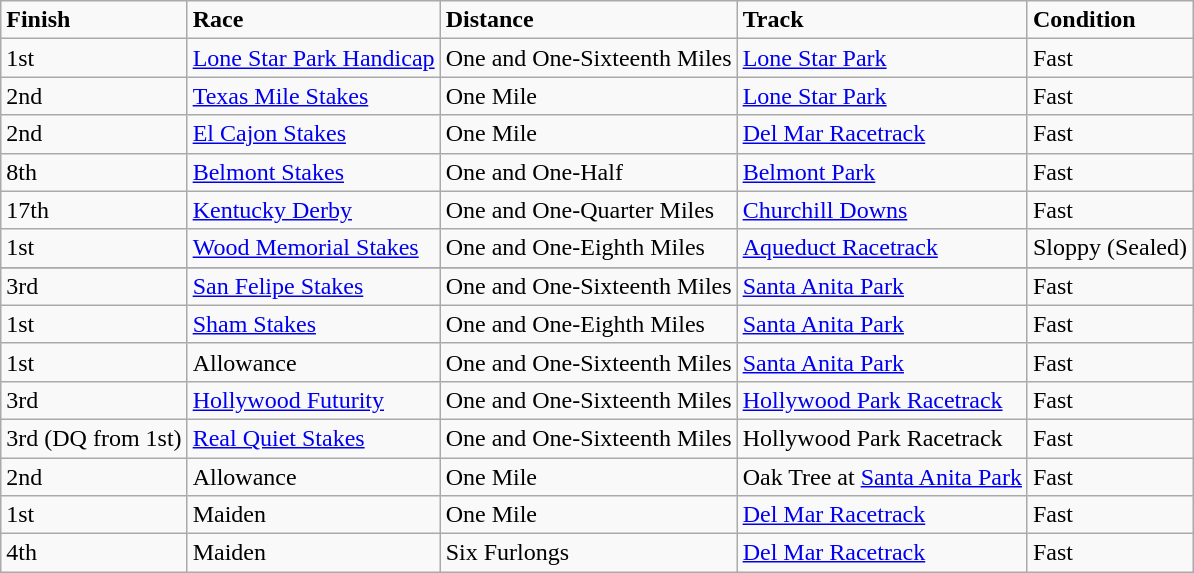<table class="wikitable">
<tr>
<td><strong>Finish</strong></td>
<td><strong>Race</strong></td>
<td><strong>Distance</strong></td>
<td><strong>Track</strong></td>
<td><strong>Condition</strong></td>
</tr>
<tr>
<td>1st</td>
<td><a href='#'>Lone Star Park Handicap</a></td>
<td>One and One-Sixteenth Miles</td>
<td><a href='#'>Lone Star Park</a></td>
<td>Fast</td>
</tr>
<tr>
<td>2nd</td>
<td><a href='#'>Texas Mile Stakes</a></td>
<td>One Mile</td>
<td><a href='#'>Lone Star Park</a></td>
<td>Fast</td>
</tr>
<tr>
<td>2nd</td>
<td><a href='#'>El Cajon Stakes</a></td>
<td>One Mile</td>
<td><a href='#'>Del Mar Racetrack</a></td>
<td>Fast</td>
</tr>
<tr>
<td>8th</td>
<td><a href='#'>Belmont Stakes</a></td>
<td>One and One-Half</td>
<td><a href='#'>Belmont Park</a></td>
<td>Fast</td>
</tr>
<tr>
<td>17th</td>
<td><a href='#'>Kentucky Derby</a></td>
<td>One and One-Quarter Miles</td>
<td><a href='#'>Churchill Downs</a></td>
<td>Fast</td>
</tr>
<tr>
<td>1st</td>
<td><a href='#'>Wood Memorial Stakes</a></td>
<td>One and One-Eighth Miles</td>
<td><a href='#'>Aqueduct Racetrack</a></td>
<td>Sloppy (Sealed)</td>
</tr>
<tr>
</tr>
<tr>
<td>3rd</td>
<td><a href='#'>San Felipe Stakes</a></td>
<td>One and One-Sixteenth Miles</td>
<td><a href='#'>Santa Anita Park</a></td>
<td>Fast</td>
</tr>
<tr>
<td>1st</td>
<td><a href='#'>Sham Stakes</a></td>
<td>One and One-Eighth Miles</td>
<td><a href='#'>Santa Anita Park</a></td>
<td>Fast</td>
</tr>
<tr>
<td>1st</td>
<td>Allowance</td>
<td>One and One-Sixteenth Miles</td>
<td><a href='#'>Santa Anita Park</a></td>
<td>Fast</td>
</tr>
<tr>
<td>3rd</td>
<td><a href='#'>Hollywood Futurity</a></td>
<td>One and One-Sixteenth Miles</td>
<td><a href='#'>Hollywood Park Racetrack</a></td>
<td>Fast</td>
</tr>
<tr>
<td>3rd (DQ from 1st)</td>
<td><a href='#'>Real Quiet Stakes</a></td>
<td>One and One-Sixteenth Miles</td>
<td>Hollywood Park Racetrack</td>
<td>Fast</td>
</tr>
<tr>
<td>2nd</td>
<td>Allowance</td>
<td>One Mile</td>
<td>Oak Tree at <a href='#'>Santa Anita Park</a></td>
<td>Fast</td>
</tr>
<tr>
<td>1st</td>
<td>Maiden</td>
<td>One Mile</td>
<td><a href='#'>Del Mar Racetrack</a></td>
<td>Fast</td>
</tr>
<tr>
<td>4th</td>
<td>Maiden</td>
<td>Six Furlongs</td>
<td><a href='#'>Del Mar Racetrack</a></td>
<td>Fast</td>
</tr>
</table>
